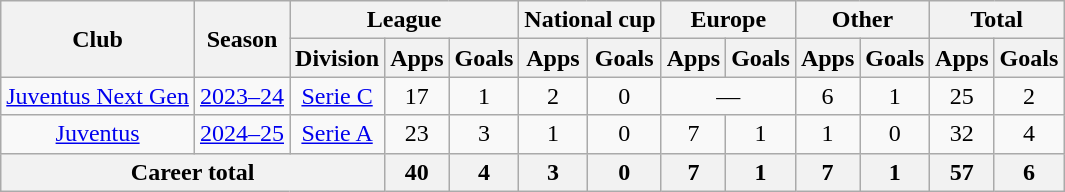<table class="wikitable" style="text-align:center">
<tr>
<th rowspan="2">Club</th>
<th rowspan="2">Season</th>
<th colspan="3">League</th>
<th colspan="2">National cup</th>
<th colspan="2">Europe</th>
<th colspan="2">Other</th>
<th colspan="2">Total</th>
</tr>
<tr>
<th>Division</th>
<th>Apps</th>
<th>Goals</th>
<th>Apps</th>
<th>Goals</th>
<th>Apps</th>
<th>Goals</th>
<th>Apps</th>
<th>Goals</th>
<th>Apps</th>
<th>Goals</th>
</tr>
<tr>
<td><a href='#'>Juventus Next Gen</a></td>
<td><a href='#'>2023–24</a></td>
<td><a href='#'>Serie C</a></td>
<td>17</td>
<td>1</td>
<td>2</td>
<td>0</td>
<td colspan="2">—</td>
<td>6</td>
<td>1</td>
<td>25</td>
<td>2</td>
</tr>
<tr>
<td><a href='#'>Juventus</a></td>
<td><a href='#'>2024–25</a></td>
<td><a href='#'>Serie A</a></td>
<td>23</td>
<td>3</td>
<td>1</td>
<td>0</td>
<td>7</td>
<td>1</td>
<td>1</td>
<td>0</td>
<td>32</td>
<td>4</td>
</tr>
<tr>
<th colspan="3">Career total</th>
<th>40</th>
<th>4</th>
<th>3</th>
<th>0</th>
<th>7</th>
<th>1</th>
<th>7</th>
<th>1</th>
<th>57</th>
<th>6</th>
</tr>
</table>
